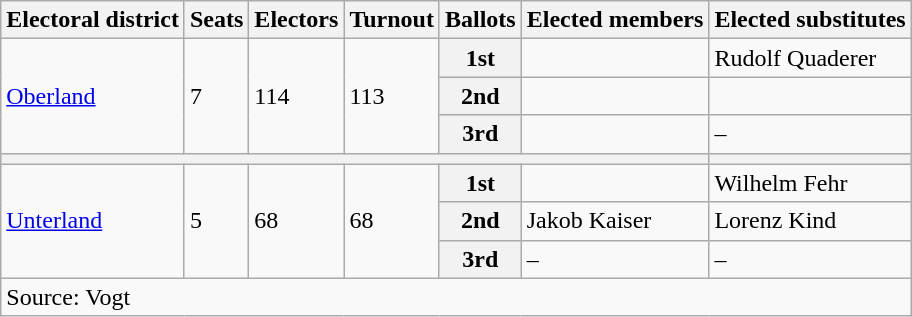<table class="wikitable">
<tr>
<th>Electoral district</th>
<th>Seats</th>
<th>Electors</th>
<th>Turnout</th>
<th>Ballots</th>
<th>Elected members</th>
<th>Elected substitutes</th>
</tr>
<tr>
<td rowspan="3"><a href='#'>Oberland</a></td>
<td rowspan="3">7</td>
<td rowspan="3">114</td>
<td rowspan="3">113</td>
<th>1st</th>
<td style="text-align: right;"></td>
<td>Rudolf Quaderer</td>
</tr>
<tr>
<th>2nd</th>
<td></td>
<td></td>
</tr>
<tr>
<th>3rd</th>
<td></td>
<td>–</td>
</tr>
<tr>
<th colspan="6"></th>
<th></th>
</tr>
<tr>
<td rowspan="3"><a href='#'>Unterland</a></td>
<td rowspan="3">5</td>
<td rowspan="3">68</td>
<td rowspan="3">68</td>
<th>1st</th>
<td></td>
<td>Wilhelm Fehr</td>
</tr>
<tr>
<th>2nd</th>
<td>Jakob Kaiser</td>
<td>Lorenz Kind</td>
</tr>
<tr>
<th>3rd</th>
<td>–</td>
<td>–</td>
</tr>
<tr>
<td colspan="7">Source: Vogt</td>
</tr>
</table>
